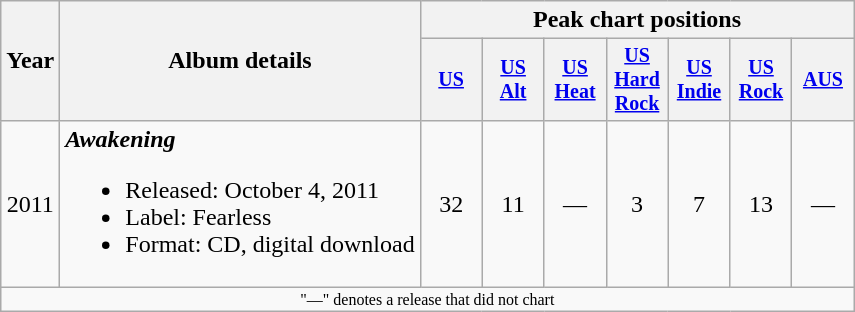<table class="wikitable" style="text-align:center;">
<tr>
<th rowspan="2">Year</th>
<th rowspan="2">Album details</th>
<th colspan="7">Peak chart positions</th>
</tr>
<tr>
<th style="width:35px;font-size:smaller;"><a href='#'>US</a><br></th>
<th style="width:35px;font-size:smaller;"><a href='#'>US<br>Alt</a><br></th>
<th style="width:35px;font-size:smaller;"><a href='#'>US<br>Heat</a><br></th>
<th style="width:35px;font-size:smaller;"><a href='#'>US<br>Hard Rock</a><br></th>
<th style="width:35px;font-size:smaller;"><a href='#'>US<br>Indie</a><br></th>
<th style="width:35px;font-size:smaller;"><a href='#'>US<br>Rock</a><br></th>
<th style="width:35px;font-size:smaller;"><a href='#'>AUS</a><br></th>
</tr>
<tr>
<td>2011</td>
<td align="left"><strong><em>Awakening</em></strong><br><ul><li>Released: October 4, 2011</li><li>Label: Fearless</li><li>Format: CD, digital download</li></ul></td>
<td>32</td>
<td>11</td>
<td>—</td>
<td>3</td>
<td>7</td>
<td>13</td>
<td>—</td>
</tr>
<tr>
<td colspan="9" style="text-align:center; font-size:8pt;">"—" denotes a release that did not chart</td>
</tr>
</table>
